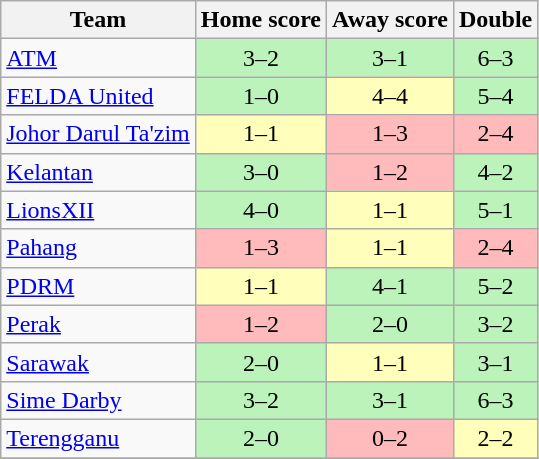<table class="wikitable" style="text-align: center;">
<tr>
<th>Team</th>
<th>Home score</th>
<th>Away score</th>
<th>Double </th>
</tr>
<tr>
<td align="left"><a href='#'>ATM</a></td>
<td style="background:#BBF3BB;">3–2</td>
<td style="background:#BBF3BB;">3–1</td>
<td style="background:#BBF3BB;">6–3</td>
</tr>
<tr>
<td align="left"><a href='#'>FELDA United</a></td>
<td style="background:#BBF3BB;">1–0</td>
<td style="background:#FFFFBB;">4–4</td>
<td style="background:#BBF3BB;">5–4</td>
</tr>
<tr>
<td align="left"><a href='#'>Johor Darul Ta'zim</a></td>
<td style="background:#FFFFBB;">1–1</td>
<td style="background:#FFBBBB;">1–3</td>
<td style="background:#FFBBBB;">2–4</td>
</tr>
<tr>
<td align="left"><a href='#'>Kelantan</a></td>
<td style="background:#BBF3BB;">3–0</td>
<td style="background:#FFBBBB;">1–2</td>
<td style="background:#BBF3BB;">4–2</td>
</tr>
<tr>
<td align="left"> <a href='#'>LionsXII</a></td>
<td style="background:#BBF3BB;">4–0</td>
<td style="background:#FFFFBB;">1–1</td>
<td style="background:#BBF3BB;">5–1</td>
</tr>
<tr>
<td align="left"><a href='#'>Pahang</a></td>
<td style="background:#FFBBBB;">1–3</td>
<td style="background:#FFFFBB;">1–1</td>
<td style="background:#FFBBBB;">2–4</td>
</tr>
<tr>
<td align="left"><a href='#'>PDRM</a></td>
<td style="background:#FFFFBB;">1–1</td>
<td style="background:#BBF3BB;">4–1</td>
<td style="background:#BBF3BB;">5–2</td>
</tr>
<tr>
<td align="left"><a href='#'>Perak</a></td>
<td style="background:#FFBBBB;">1–2</td>
<td style="background:#BBF3BB;">2–0</td>
<td style="background:#BBF3BB;">3–2</td>
</tr>
<tr>
<td align="left"><a href='#'>Sarawak</a></td>
<td style="background:#BBF3BB;">2–0</td>
<td style="background:#FFFFBB;">1–1</td>
<td style="background:#BBF3BB;">3–1</td>
</tr>
<tr>
<td align="left"><a href='#'>Sime Darby</a></td>
<td style="background:#BBF3BB;">3–2</td>
<td style="background:#BBF3BB;">3–1</td>
<td style="background:#BBF3BB;">6–3</td>
</tr>
<tr>
<td align="left"><a href='#'>Terengganu</a></td>
<td style="background:#BBF3BB;">2–0</td>
<td style="background:#FFBBBB;">0–2</td>
<td style="background:#FFFFBB;">2–2</td>
</tr>
<tr>
</tr>
</table>
